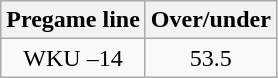<table class="wikitable">
<tr align="center">
<th style=>Pregame line</th>
<th style=>Over/under</th>
</tr>
<tr align="center">
<td>WKU –14</td>
<td>53.5</td>
</tr>
</table>
